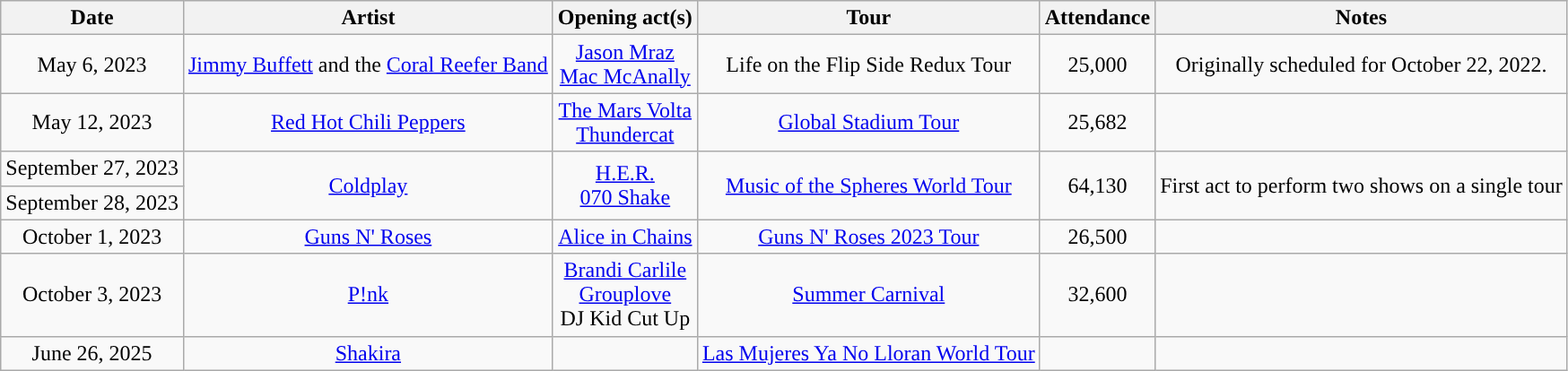<table class="wikitable" style="text-align:center;">
<tr>
<th style="text-align:center;">Date</th>
<th style="text-align:center;">Artist</th>
<th style="text-align:center;">Opening act(s)</th>
<th style="text-align:center;">Tour</th>
<th style="text-align:center;">Attendance</th>
<th style="text-align:center;">Notes</th>
</tr>
<tr>
<td>May 6, 2023</td>
<td><a href='#'>Jimmy Buffett</a> and the <a href='#'>Coral Reefer Band</a></td>
<td><a href='#'>Jason Mraz</a><br><a href='#'>Mac McAnally</a></td>
<td>Life on the Flip Side Redux Tour</td>
<td>25,000</td>
<td>Originally scheduled for October 22, 2022.</td>
</tr>
<tr>
<td>May 12, 2023</td>
<td><a href='#'>Red Hot Chili Peppers</a></td>
<td><a href='#'>The Mars Volta</a><br><a href='#'>Thundercat</a></td>
<td><a href='#'>Global Stadium Tour</a></td>
<td>25,682</td>
<td></td>
</tr>
<tr>
<td>September 27, 2023</td>
<td rowspan="2"><a href='#'>Coldplay</a></td>
<td rowspan="2"><a href='#'>H.E.R.</a><br><a href='#'>070 Shake</a></td>
<td rowspan="2"><a href='#'>Music of the Spheres World Tour</a></td>
<td rowspan="2">64,130</td>
<td rowspan="2">First act to perform two shows on a single tour</td>
</tr>
<tr>
<td>September 28, 2023</td>
</tr>
<tr>
<td>October 1, 2023</td>
<td><a href='#'>Guns N' Roses</a></td>
<td><a href='#'>Alice in Chains</a></td>
<td><a href='#'>Guns N' Roses 2023 Tour</a></td>
<td>26,500</td>
<td></td>
</tr>
<tr>
<td>October 3, 2023</td>
<td><a href='#'>P!nk</a></td>
<td><a href='#'>Brandi Carlile</a><br><a href='#'>Grouplove</a><br>DJ Kid Cut Up</td>
<td><a href='#'>Summer Carnival</a></td>
<td>32,600</td>
<td></td>
</tr>
<tr>
<td>June 26, 2025</td>
<td><a href='#'>Shakira</a></td>
<td></td>
<td><a href='#'>Las Mujeres Ya No Lloran World Tour</a></td>
<td></td>
<td></td>
</tr>
</table>
